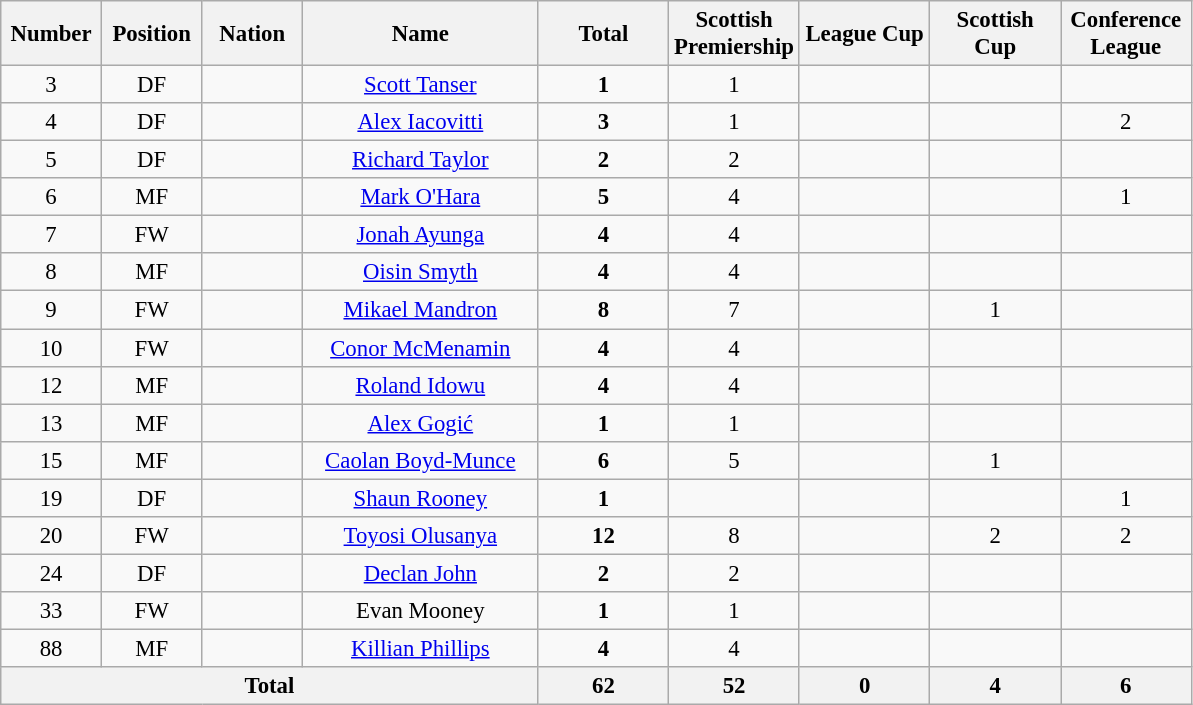<table class="wikitable" style="font-size: 95%; text-align: center;">
<tr>
<th width=60>Number</th>
<th width=60>Position</th>
<th width=60>Nation</th>
<th width=150>Name</th>
<th width=80><strong>Total</strong></th>
<th width=80>Scottish Premiership</th>
<th width=80>League Cup</th>
<th width=80>Scottish Cup</th>
<th width=80>Conference League</th>
</tr>
<tr>
<td>3</td>
<td>DF</td>
<td></td>
<td><a href='#'>Scott Tanser</a></td>
<td><strong>1</strong></td>
<td>1</td>
<td></td>
<td></td>
<td></td>
</tr>
<tr>
<td>4</td>
<td>DF</td>
<td></td>
<td><a href='#'>Alex Iacovitti</a></td>
<td><strong>3</strong></td>
<td>1</td>
<td></td>
<td></td>
<td>2</td>
</tr>
<tr>
<td>5</td>
<td>DF</td>
<td></td>
<td><a href='#'>Richard Taylor</a></td>
<td><strong>2</strong></td>
<td>2</td>
<td></td>
<td></td>
<td></td>
</tr>
<tr>
<td>6</td>
<td>MF</td>
<td></td>
<td><a href='#'>Mark O'Hara</a></td>
<td><strong>5</strong></td>
<td>4</td>
<td></td>
<td></td>
<td>1</td>
</tr>
<tr>
<td>7</td>
<td>FW</td>
<td></td>
<td><a href='#'>Jonah Ayunga</a></td>
<td><strong>4</strong></td>
<td>4</td>
<td></td>
<td></td>
<td></td>
</tr>
<tr>
<td>8</td>
<td>MF</td>
<td></td>
<td><a href='#'>Oisin Smyth</a></td>
<td><strong>4</strong></td>
<td>4</td>
<td></td>
<td></td>
<td></td>
</tr>
<tr>
<td>9</td>
<td>FW</td>
<td></td>
<td><a href='#'>Mikael Mandron</a></td>
<td><strong>8</strong></td>
<td>7</td>
<td></td>
<td>1</td>
<td></td>
</tr>
<tr>
<td>10</td>
<td>FW</td>
<td></td>
<td><a href='#'>Conor McMenamin</a></td>
<td><strong>4</strong></td>
<td>4</td>
<td></td>
<td></td>
<td></td>
</tr>
<tr>
<td>12</td>
<td>MF</td>
<td></td>
<td><a href='#'>Roland Idowu</a></td>
<td><strong>4</strong></td>
<td>4</td>
<td></td>
<td></td>
<td></td>
</tr>
<tr>
<td>13</td>
<td>MF</td>
<td></td>
<td><a href='#'>Alex Gogić</a></td>
<td><strong>1</strong></td>
<td>1</td>
<td></td>
<td></td>
<td></td>
</tr>
<tr>
<td>15</td>
<td>MF</td>
<td></td>
<td><a href='#'>Caolan Boyd-Munce</a></td>
<td><strong>6</strong></td>
<td>5</td>
<td></td>
<td>1</td>
<td></td>
</tr>
<tr>
<td>19</td>
<td>DF</td>
<td></td>
<td><a href='#'>Shaun Rooney</a></td>
<td><strong>1</strong></td>
<td></td>
<td></td>
<td></td>
<td>1</td>
</tr>
<tr>
<td>20</td>
<td>FW</td>
<td></td>
<td><a href='#'>Toyosi Olusanya</a></td>
<td><strong>12</strong></td>
<td>8</td>
<td></td>
<td>2</td>
<td>2</td>
</tr>
<tr>
<td>24</td>
<td>DF</td>
<td></td>
<td><a href='#'>Declan John</a></td>
<td><strong>2</strong></td>
<td>2</td>
<td></td>
<td></td>
<td></td>
</tr>
<tr>
<td>33</td>
<td>FW</td>
<td></td>
<td>Evan Mooney</td>
<td><strong>1</strong></td>
<td>1</td>
<td></td>
<td></td>
<td></td>
</tr>
<tr>
<td>88</td>
<td>MF</td>
<td></td>
<td><a href='#'>Killian Phillips</a></td>
<td><strong>4</strong></td>
<td>4</td>
<td></td>
<td></td>
<td></td>
</tr>
<tr>
<th colspan=4>Total</th>
<th><strong>62</strong></th>
<th>52</th>
<th>0</th>
<th>4</th>
<th>6</th>
</tr>
</table>
